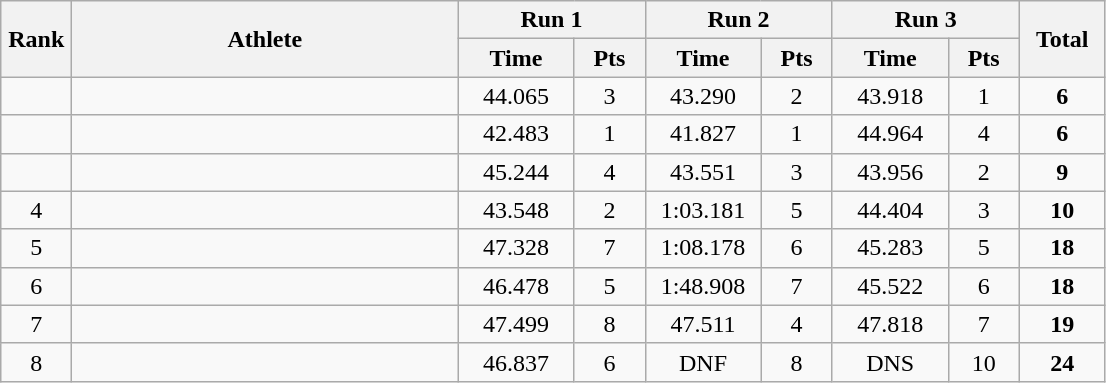<table class=wikitable style="text-align:center">
<tr>
<th rowspan="2" width=40>Rank</th>
<th rowspan="2" width=250>Athlete</th>
<th colspan="2">Run 1</th>
<th colspan="2">Run 2</th>
<th colspan="2">Run 3</th>
<th rowspan="2" width=50>Total</th>
</tr>
<tr>
<th width=70>Time</th>
<th width=40>Pts</th>
<th width=70>Time</th>
<th width=40>Pts</th>
<th width=70>Time</th>
<th width=40>Pts</th>
</tr>
<tr>
<td></td>
<td align=left></td>
<td>44.065</td>
<td>3</td>
<td>43.290</td>
<td>2</td>
<td>43.918</td>
<td>1</td>
<td><strong>6</strong></td>
</tr>
<tr>
<td></td>
<td align=left></td>
<td>42.483</td>
<td>1</td>
<td>41.827</td>
<td>1</td>
<td>44.964</td>
<td>4</td>
<td><strong>6</strong></td>
</tr>
<tr>
<td></td>
<td align=left></td>
<td>45.244</td>
<td>4</td>
<td>43.551</td>
<td>3</td>
<td>43.956</td>
<td>2</td>
<td><strong>9</strong></td>
</tr>
<tr>
<td>4</td>
<td align=left></td>
<td>43.548</td>
<td>2</td>
<td>1:03.181</td>
<td>5</td>
<td>44.404</td>
<td>3</td>
<td><strong>10</strong></td>
</tr>
<tr>
<td>5</td>
<td align=left></td>
<td>47.328</td>
<td>7</td>
<td>1:08.178</td>
<td>6</td>
<td>45.283</td>
<td>5</td>
<td><strong>18</strong></td>
</tr>
<tr>
<td>6</td>
<td align=left></td>
<td>46.478</td>
<td>5</td>
<td>1:48.908</td>
<td>7</td>
<td>45.522</td>
<td>6</td>
<td><strong>18</strong></td>
</tr>
<tr>
<td>7</td>
<td align=left></td>
<td>47.499</td>
<td>8</td>
<td>47.511</td>
<td>4</td>
<td>47.818</td>
<td>7</td>
<td><strong>19</strong></td>
</tr>
<tr>
<td>8</td>
<td align=left></td>
<td>46.837</td>
<td>6</td>
<td>DNF</td>
<td>8</td>
<td>DNS</td>
<td>10</td>
<td><strong>24</strong></td>
</tr>
</table>
